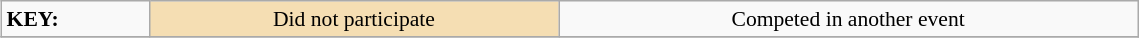<table class="wikitable" style="margin:0.5em; font-size:90%;position:relative;" width=60%>
<tr>
<td><strong>KEY:</strong></td>
<td bgcolor="wheat" align=center>Did not participate</td>
<td align=center>Competed in another event</td>
</tr>
<tr>
</tr>
</table>
